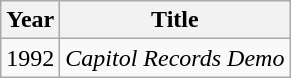<table class="wikitable">
<tr>
<th align="center">Year</th>
<th align="center">Title</th>
</tr>
<tr>
<td>1992</td>
<td><em>Capitol Records Demo</em></td>
</tr>
</table>
